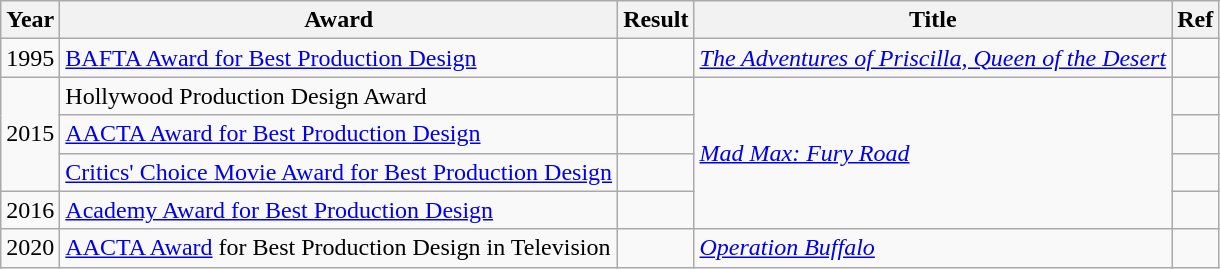<table class="wikitable">
<tr>
<th>Year</th>
<th>Award</th>
<th>Result</th>
<th>Title</th>
<th>Ref</th>
</tr>
<tr>
<td>1995</td>
<td><a href='#'>BAFTA Award for Best Production Design</a></td>
<td></td>
<td><em><a href='#'>The Adventures of Priscilla, Queen of the Desert</a></em></td>
<td></td>
</tr>
<tr>
<td rowspan=3>2015</td>
<td>Hollywood Production Design Award</td>
<td></td>
<td rowspan=4><em><a href='#'>Mad Max: Fury Road</a></em></td>
<td></td>
</tr>
<tr>
<td><a href='#'>AACTA Award for Best Production Design</a></td>
<td></td>
<td></td>
</tr>
<tr>
<td><a href='#'>Critics' Choice Movie Award for Best Production Design</a></td>
<td></td>
<td></td>
</tr>
<tr>
<td>2016</td>
<td><a href='#'>Academy Award for Best Production Design</a></td>
<td></td>
<td></td>
</tr>
<tr>
<td>2020</td>
<td><a href='#'>AACTA Award</a> for Best Production Design in Television</td>
<td></td>
<td><em><a href='#'>Operation Buffalo</a></em></td>
<td></td>
</tr>
</table>
